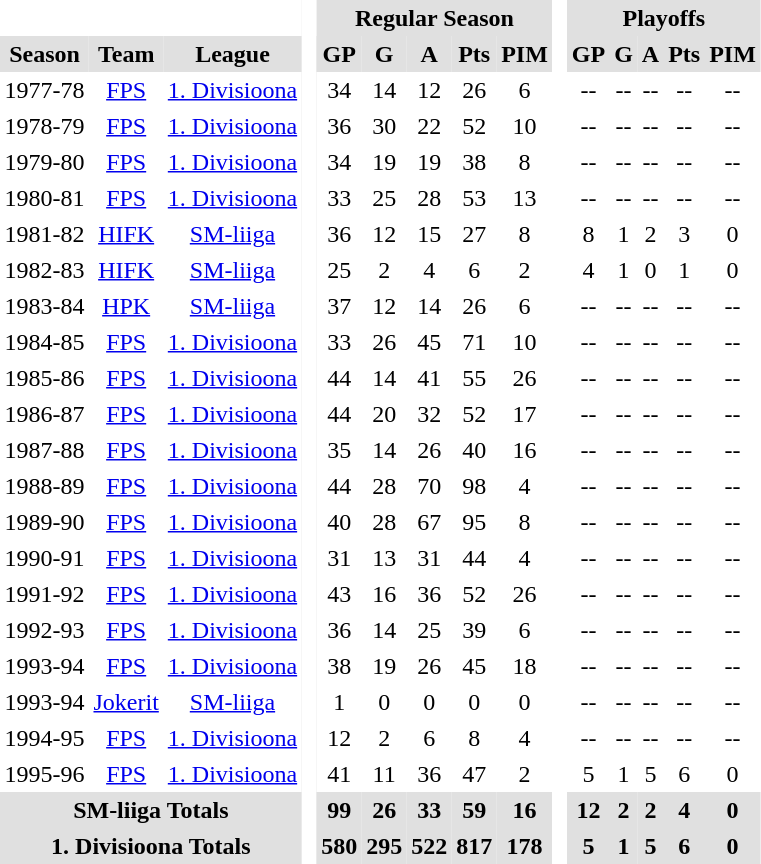<table BORDER="0" CELLPADDING="3" CELLSPACING="0" ID="Table3">
<tr ALIGN="center" bgcolor="#e0e0e0">
<th ALIGN="center" colspan="3" bgcolor="#ffffff"> </th>
<th ALIGN="center" rowspan="99" bgcolor="#ffffff"> </th>
<th ALIGN="center" colspan="5">Regular Season</th>
<th ALIGN="center" rowspan="99" bgcolor="#ffffff"> </th>
<th ALIGN="center" colspan="5">Playoffs</th>
</tr>
<tr ALIGN="center" bgcolor="#e0e0e0">
<th ALIGN="center">Season</th>
<th ALIGN="center">Team</th>
<th ALIGN="center">League</th>
<th ALIGN="center">GP</th>
<th ALIGN="center">G</th>
<th ALIGN="center">A</th>
<th ALIGN="center">Pts</th>
<th ALIGN="center">PIM</th>
<th ALIGN="center">GP</th>
<th ALIGN="center">G</th>
<th ALIGN="center">A</th>
<th ALIGN="center">Pts</th>
<th ALIGN="center">PIM</th>
</tr>
<tr ALIGN="center">
<td ALIGN="center">1977-78</td>
<td ALIGN="center"><a href='#'>FPS</a></td>
<td ALIGN="center"><a href='#'>1. Divisioona</a></td>
<td ALIGN="center">34</td>
<td ALIGN="center">14</td>
<td ALIGN="center">12</td>
<td ALIGN="center">26</td>
<td ALIGN="center">6</td>
<td ALIGN="center">--</td>
<td ALIGN="center">--</td>
<td ALIGN="center">--</td>
<td ALIGN="center">--</td>
<td ALIGN="center">--</td>
</tr>
<tr ALIGN="center">
<td ALIGN="center">1978-79</td>
<td ALIGN="center"><a href='#'>FPS</a></td>
<td ALIGN="center"><a href='#'>1. Divisioona</a></td>
<td ALIGN="center">36</td>
<td ALIGN="center">30</td>
<td ALIGN="center">22</td>
<td ALIGN="center">52</td>
<td ALIGN="center">10</td>
<td ALIGN="center">--</td>
<td ALIGN="center">--</td>
<td ALIGN="center">--</td>
<td ALIGN="center">--</td>
<td ALIGN="center">--</td>
</tr>
<tr ALIGN="center">
<td ALIGN="center">1979-80</td>
<td ALIGN="center"><a href='#'>FPS</a></td>
<td ALIGN="center"><a href='#'>1. Divisioona</a></td>
<td ALIGN="center">34</td>
<td ALIGN="center">19</td>
<td ALIGN="center">19</td>
<td ALIGN="center">38</td>
<td ALIGN="center">8</td>
<td ALIGN="center">--</td>
<td ALIGN="center">--</td>
<td ALIGN="center">--</td>
<td ALIGN="center">--</td>
<td ALIGN="center">--</td>
</tr>
<tr ALIGN="center">
<td ALIGN="center">1980-81</td>
<td ALIGN="center"><a href='#'>FPS</a></td>
<td ALIGN="center"><a href='#'>1. Divisioona</a></td>
<td ALIGN="center">33</td>
<td ALIGN="center">25</td>
<td ALIGN="center">28</td>
<td ALIGN="center">53</td>
<td ALIGN="center">13</td>
<td ALIGN="center">--</td>
<td ALIGN="center">--</td>
<td ALIGN="center">--</td>
<td ALIGN="center">--</td>
<td ALIGN="center">--</td>
</tr>
<tr ALIGN="center">
<td ALIGN="center">1981-82</td>
<td ALIGN="center"><a href='#'>HIFK</a></td>
<td ALIGN="center"><a href='#'>SM-liiga</a></td>
<td ALIGN="center">36</td>
<td ALIGN="center">12</td>
<td ALIGN="center">15</td>
<td ALIGN="center">27</td>
<td ALIGN="center">8</td>
<td ALIGN="center">8</td>
<td ALIGN="center">1</td>
<td ALIGN="center">2</td>
<td ALIGN="center">3</td>
<td ALIGN="center">0</td>
</tr>
<tr ALIGN="center">
<td ALIGN="center">1982-83</td>
<td ALIGN="center"><a href='#'>HIFK</a></td>
<td ALIGN="center"><a href='#'>SM-liiga</a></td>
<td ALIGN="center">25</td>
<td ALIGN="center">2</td>
<td ALIGN="center">4</td>
<td ALIGN="center">6</td>
<td ALIGN="center">2</td>
<td ALIGN="center">4</td>
<td ALIGN="center">1</td>
<td ALIGN="center">0</td>
<td ALIGN="center">1</td>
<td ALIGN="center">0</td>
</tr>
<tr ALIGN="center">
<td ALIGN="center">1983-84</td>
<td ALIGN="center"><a href='#'>HPK</a></td>
<td ALIGN="center"><a href='#'>SM-liiga</a></td>
<td ALIGN="center">37</td>
<td ALIGN="center">12</td>
<td ALIGN="center">14</td>
<td ALIGN="center">26</td>
<td ALIGN="center">6</td>
<td ALIGN="center">--</td>
<td ALIGN="center">--</td>
<td ALIGN="center">--</td>
<td ALIGN="center">--</td>
<td ALIGN="center">--</td>
</tr>
<tr ALIGN="center">
<td ALIGN="center">1984-85</td>
<td ALIGN="center"><a href='#'>FPS</a></td>
<td ALIGN="center"><a href='#'>1. Divisioona</a></td>
<td ALIGN="center">33</td>
<td ALIGN="center">26</td>
<td ALIGN="center">45</td>
<td ALIGN="center">71</td>
<td ALIGN="center">10</td>
<td ALIGN="center">--</td>
<td ALIGN="center">--</td>
<td ALIGN="center">--</td>
<td ALIGN="center">--</td>
<td ALIGN="center">--</td>
</tr>
<tr ALIGN="center">
<td ALIGN="center">1985-86</td>
<td ALIGN="center"><a href='#'>FPS</a></td>
<td ALIGN="center"><a href='#'>1. Divisioona</a></td>
<td ALIGN="center">44</td>
<td ALIGN="center">14</td>
<td ALIGN="center">41</td>
<td ALIGN="center">55</td>
<td ALIGN="center">26</td>
<td ALIGN="center">--</td>
<td ALIGN="center">--</td>
<td ALIGN="center">--</td>
<td ALIGN="center">--</td>
<td ALIGN="center">--</td>
</tr>
<tr ALIGN="center">
<td ALIGN="center">1986-87</td>
<td ALIGN="center"><a href='#'>FPS</a></td>
<td ALIGN="center"><a href='#'>1. Divisioona</a></td>
<td ALIGN="center">44</td>
<td ALIGN="center">20</td>
<td ALIGN="center">32</td>
<td ALIGN="center">52</td>
<td ALIGN="center">17</td>
<td ALIGN="center">--</td>
<td ALIGN="center">--</td>
<td ALIGN="center">--</td>
<td ALIGN="center">--</td>
<td ALIGN="center">--</td>
</tr>
<tr ALIGN="center">
<td ALIGN="center">1987-88</td>
<td ALIGN="center"><a href='#'>FPS</a></td>
<td ALIGN="center"><a href='#'>1. Divisioona</a></td>
<td ALIGN="center">35</td>
<td ALIGN="center">14</td>
<td ALIGN="center">26</td>
<td ALIGN="center">40</td>
<td ALIGN="center">16</td>
<td ALIGN="center">--</td>
<td ALIGN="center">--</td>
<td ALIGN="center">--</td>
<td ALIGN="center">--</td>
<td ALIGN="center">--</td>
</tr>
<tr ALIGN="center">
<td ALIGN="center">1988-89</td>
<td ALIGN="center"><a href='#'>FPS</a></td>
<td ALIGN="center"><a href='#'>1. Divisioona</a></td>
<td ALIGN="center">44</td>
<td ALIGN="center">28</td>
<td ALIGN="center">70</td>
<td ALIGN="center">98</td>
<td ALIGN="center">4</td>
<td ALIGN="center">--</td>
<td ALIGN="center">--</td>
<td ALIGN="center">--</td>
<td ALIGN="center">--</td>
<td ALIGN="center">--</td>
</tr>
<tr ALIGN="center">
<td ALIGN="center">1989-90</td>
<td ALIGN="center"><a href='#'>FPS</a></td>
<td ALIGN="center"><a href='#'>1. Divisioona</a></td>
<td ALIGN="center">40</td>
<td ALIGN="center">28</td>
<td ALIGN="center">67</td>
<td ALIGN="center">95</td>
<td ALIGN="center">8</td>
<td ALIGN="center">--</td>
<td ALIGN="center">--</td>
<td ALIGN="center">--</td>
<td ALIGN="center">--</td>
<td ALIGN="center">--</td>
</tr>
<tr ALIGN="center">
<td ALIGN="center">1990-91</td>
<td ALIGN="center"><a href='#'>FPS</a></td>
<td ALIGN="center"><a href='#'>1. Divisioona</a></td>
<td ALIGN="center">31</td>
<td ALIGN="center">13</td>
<td ALIGN="center">31</td>
<td ALIGN="center">44</td>
<td ALIGN="center">4</td>
<td ALIGN="center">--</td>
<td ALIGN="center">--</td>
<td ALIGN="center">--</td>
<td ALIGN="center">--</td>
<td ALIGN="center">--</td>
</tr>
<tr ALIGN="center">
<td ALIGN="center">1991-92</td>
<td ALIGN="center"><a href='#'>FPS</a></td>
<td ALIGN="center"><a href='#'>1. Divisioona</a></td>
<td ALIGN="center">43</td>
<td ALIGN="center">16</td>
<td ALIGN="center">36</td>
<td ALIGN="center">52</td>
<td ALIGN="center">26</td>
<td ALIGN="center">--</td>
<td ALIGN="center">--</td>
<td ALIGN="center">--</td>
<td ALIGN="center">--</td>
<td ALIGN="center">--</td>
</tr>
<tr ALIGN="center">
<td ALIGN="center">1992-93</td>
<td ALIGN="center"><a href='#'>FPS</a></td>
<td ALIGN="center"><a href='#'>1. Divisioona</a></td>
<td ALIGN="center">36</td>
<td ALIGN="center">14</td>
<td ALIGN="center">25</td>
<td ALIGN="center">39</td>
<td ALIGN="center">6</td>
<td ALIGN="center">--</td>
<td ALIGN="center">--</td>
<td ALIGN="center">--</td>
<td ALIGN="center">--</td>
<td ALIGN="center">--</td>
</tr>
<tr ALIGN="center">
<td ALIGN="center">1993-94</td>
<td ALIGN="center"><a href='#'>FPS</a></td>
<td ALIGN="center"><a href='#'>1. Divisioona</a></td>
<td ALIGN="center">38</td>
<td ALIGN="center">19</td>
<td ALIGN="center">26</td>
<td ALIGN="center">45</td>
<td ALIGN="center">18</td>
<td ALIGN="center">--</td>
<td ALIGN="center">--</td>
<td ALIGN="center">--</td>
<td ALIGN="center">--</td>
<td ALIGN="center">--</td>
</tr>
<tr ALIGN="center">
<td ALIGN="center">1993-94</td>
<td ALIGN="center"><a href='#'>Jokerit</a></td>
<td ALIGN="center"><a href='#'>SM-liiga</a></td>
<td ALIGN="center">1</td>
<td ALIGN="center">0</td>
<td ALIGN="center">0</td>
<td ALIGN="center">0</td>
<td ALIGN="center">0</td>
<td ALIGN="center">--</td>
<td ALIGN="center">--</td>
<td ALIGN="center">--</td>
<td ALIGN="center">--</td>
<td ALIGN="center">--</td>
</tr>
<tr ALIGN="center">
<td ALIGN="center">1994-95</td>
<td ALIGN="center"><a href='#'>FPS</a></td>
<td ALIGN="center"><a href='#'>1. Divisioona</a></td>
<td ALIGN="center">12</td>
<td ALIGN="center">2</td>
<td ALIGN="center">6</td>
<td ALIGN="center">8</td>
<td ALIGN="center">4</td>
<td ALIGN="center">--</td>
<td ALIGN="center">--</td>
<td ALIGN="center">--</td>
<td ALIGN="center">--</td>
<td ALIGN="center">--</td>
</tr>
<tr ALIGN="center">
<td ALIGN="center">1995-96</td>
<td ALIGN="center"><a href='#'>FPS</a></td>
<td ALIGN="center"><a href='#'>1. Divisioona</a></td>
<td ALIGN="center">41</td>
<td ALIGN="center">11</td>
<td ALIGN="center">36</td>
<td ALIGN="center">47</td>
<td ALIGN="center">2</td>
<td ALIGN="center">5</td>
<td ALIGN="center">1</td>
<td ALIGN="center">5</td>
<td ALIGN="center">6</td>
<td ALIGN="center">0</td>
</tr>
<tr ALIGN="center" bgcolor="#e0e0e0">
<th colspan="3">SM-liiga Totals</th>
<th ALIGN="center">99</th>
<th ALIGN="center">26</th>
<th ALIGN="center">33</th>
<th ALIGN="center">59</th>
<th ALIGN="center">16</th>
<th ALIGN="center">12</th>
<th ALIGN="center">2</th>
<th ALIGN="center">2</th>
<th ALIGN="center">4</th>
<th ALIGN="center">0</th>
</tr>
<tr ALIGN="center" bgcolor="#e0e0e0">
<th colspan="3">1. Divisioona Totals</th>
<th ALIGN="center">580</th>
<th ALIGN="center">295</th>
<th ALIGN="center">522</th>
<th ALIGN="center">817</th>
<th ALIGN="center">178</th>
<th ALIGN="center">5</th>
<th ALIGN="center">1</th>
<th ALIGN="center">5</th>
<th ALIGN="center">6</th>
<th ALIGN="center">0</th>
</tr>
</table>
